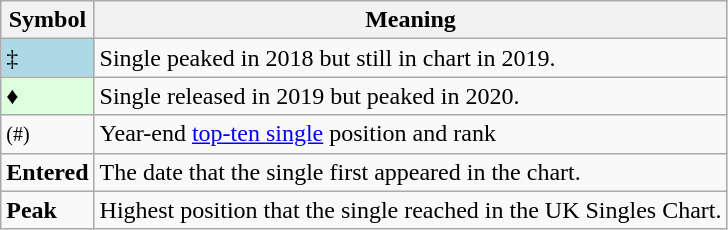<table Class="wikitable">
<tr>
<th>Symbol</th>
<th>Meaning</th>
</tr>
<tr>
<td bgcolor=lightblue>‡</td>
<td>Single peaked in 2018 but still in chart in 2019.</td>
</tr>
<tr>
<td bgcolor="#ddffdd">♦</td>
<td>Single released in 2019 but peaked in 2020.</td>
</tr>
<tr>
<td><small>(#)</small></td>
<td>Year-end <a href='#'>top-ten single</a> position and rank</td>
</tr>
<tr>
<td><strong>Entered</strong></td>
<td>The date that the single first appeared in the chart.</td>
</tr>
<tr>
<td><strong>Peak</strong></td>
<td>Highest position that the single reached in the UK Singles Chart.</td>
</tr>
</table>
